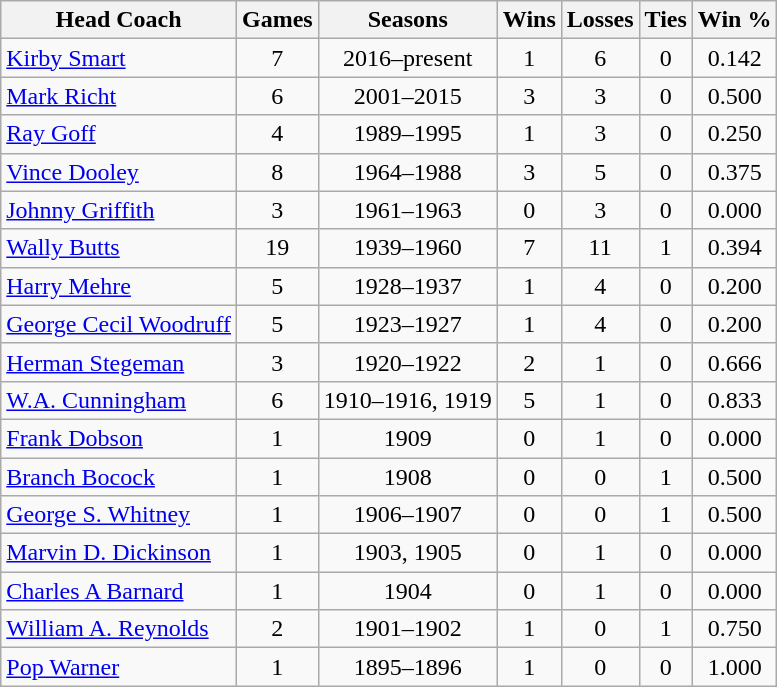<table class="sortable wikitable" style="text-align:center">
<tr>
<th>Head Coach</th>
<th>Games</th>
<th>Seasons</th>
<th>Wins</th>
<th>Losses</th>
<th>Ties</th>
<th>Win %</th>
</tr>
<tr>
<td align="left"><a href='#'>Kirby Smart</a></td>
<td>7</td>
<td>2016–present</td>
<td>1</td>
<td>6</td>
<td>0</td>
<td>0.142</td>
</tr>
<tr>
<td align="left"><a href='#'>Mark Richt</a></td>
<td>6</td>
<td>2001–2015</td>
<td>3</td>
<td>3</td>
<td>0</td>
<td>0.500</td>
</tr>
<tr>
<td align="left"><a href='#'>Ray Goff</a></td>
<td>4</td>
<td>1989–1995</td>
<td>1</td>
<td>3</td>
<td>0</td>
<td>0.250</td>
</tr>
<tr>
<td align="left"><a href='#'>Vince Dooley</a></td>
<td>8</td>
<td>1964–1988</td>
<td>3</td>
<td>5</td>
<td>0</td>
<td>0.375</td>
</tr>
<tr>
<td align="left"><a href='#'>Johnny Griffith</a></td>
<td>3</td>
<td>1961–1963</td>
<td>0</td>
<td>3</td>
<td>0</td>
<td>0.000</td>
</tr>
<tr>
<td align="left"><a href='#'>Wally Butts</a></td>
<td>19</td>
<td>1939–1960</td>
<td>7</td>
<td>11</td>
<td>1</td>
<td>0.394</td>
</tr>
<tr>
<td align="left"><a href='#'>Harry Mehre</a></td>
<td>5</td>
<td>1928–1937</td>
<td>1</td>
<td>4</td>
<td>0</td>
<td>0.200</td>
</tr>
<tr>
<td align="left"><a href='#'>George Cecil Woodruff</a></td>
<td>5</td>
<td>1923–1927</td>
<td>1</td>
<td>4</td>
<td>0</td>
<td>0.200</td>
</tr>
<tr>
<td align="left"><a href='#'>Herman Stegeman</a></td>
<td>3</td>
<td>1920–1922</td>
<td>2</td>
<td>1</td>
<td>0</td>
<td>0.666</td>
</tr>
<tr>
<td align="left"><a href='#'>W.A. Cunningham</a></td>
<td>6</td>
<td>1910–1916, 1919</td>
<td>5</td>
<td>1</td>
<td>0</td>
<td>0.833</td>
</tr>
<tr>
<td align="left"><a href='#'>Frank Dobson</a></td>
<td>1</td>
<td>1909</td>
<td>0</td>
<td>1</td>
<td>0</td>
<td>0.000</td>
</tr>
<tr>
<td align="left"><a href='#'>Branch Bocock</a></td>
<td>1</td>
<td>1908</td>
<td>0</td>
<td>0</td>
<td>1</td>
<td>0.500</td>
</tr>
<tr>
<td align="left"><a href='#'>George S. Whitney</a></td>
<td>1</td>
<td>1906–1907</td>
<td>0</td>
<td>0</td>
<td>1</td>
<td>0.500</td>
</tr>
<tr>
<td align="left"><a href='#'>Marvin D. Dickinson</a></td>
<td>1</td>
<td>1903, 1905</td>
<td>0</td>
<td>1</td>
<td>0</td>
<td>0.000</td>
</tr>
<tr>
<td align="left"><a href='#'>Charles A Barnard</a></td>
<td>1</td>
<td>1904</td>
<td>0</td>
<td>1</td>
<td>0</td>
<td>0.000</td>
</tr>
<tr>
<td align="left"><a href='#'>William A. Reynolds</a></td>
<td>2</td>
<td>1901–1902</td>
<td>1</td>
<td>0</td>
<td>1</td>
<td>0.750</td>
</tr>
<tr>
<td align="left"><a href='#'>Pop Warner</a></td>
<td>1</td>
<td>1895–1896</td>
<td>1</td>
<td>0</td>
<td>0</td>
<td>1.000</td>
</tr>
</table>
